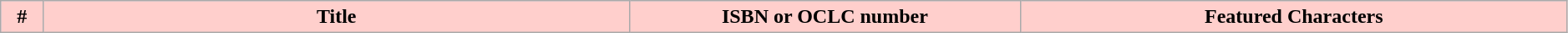<table class="wikitable plainrowheaders" width="99%" style="background:#FFEBFA;">
<tr>
<th width="1%" style="background:#ffcfcc;">#</th>
<th width="15%" style="background:#ffcfcc;">Title</th>
<th width="10%" style="background:#ffcfcc;">ISBN or OCLC number</th>
<th width="14%" style="background:#ffcfcc;">Featured Characters<br>








</th>
</tr>
</table>
